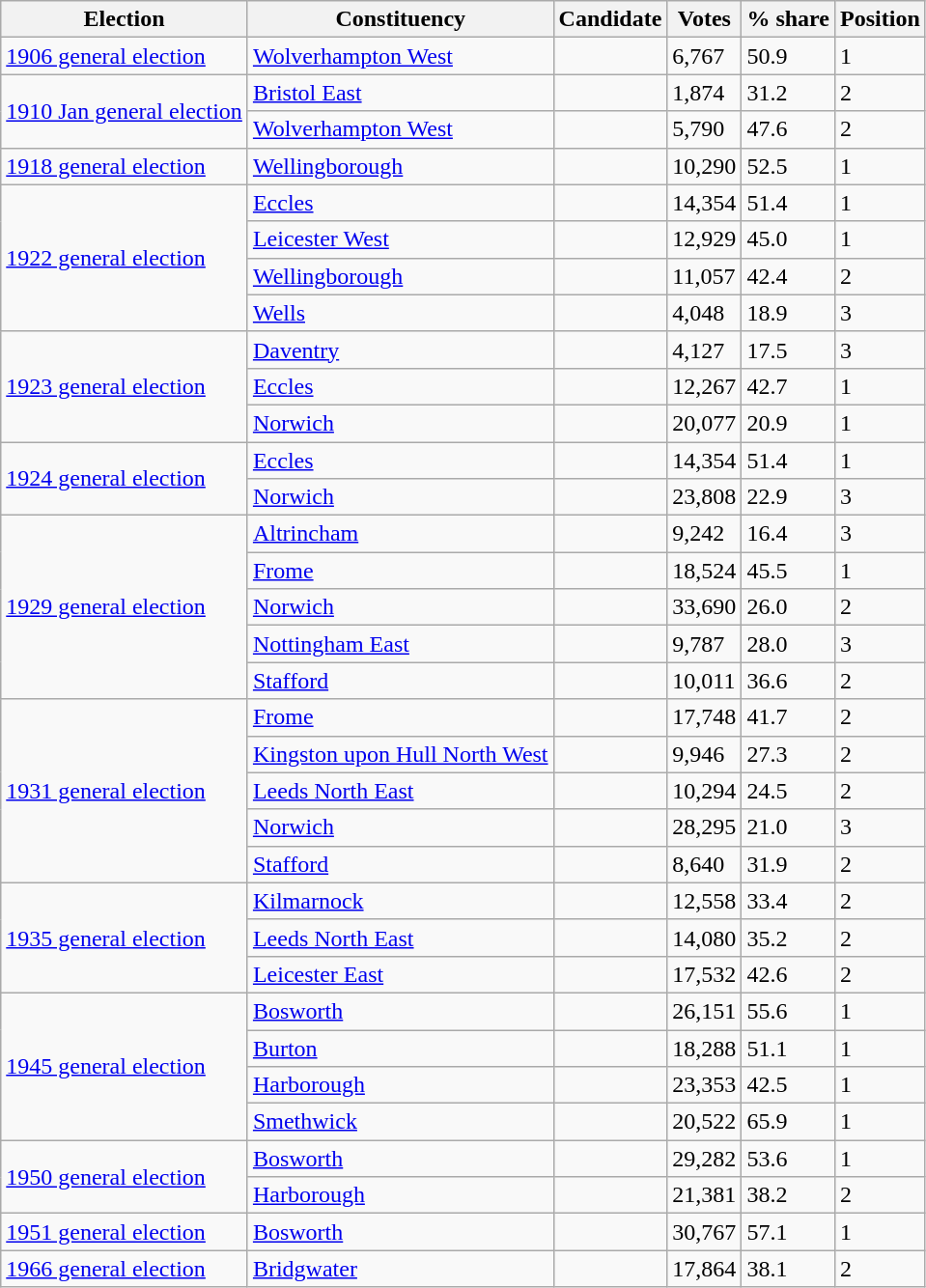<table class="wikitable sortable">
<tr>
<th>Election</th>
<th>Constituency</th>
<th>Candidate</th>
<th>Votes</th>
<th>% share</th>
<th>Position</th>
</tr>
<tr>
<td><a href='#'>1906 general election</a></td>
<td><a href='#'>Wolverhampton West</a></td>
<td></td>
<td>6,767</td>
<td>50.9</td>
<td>1</td>
</tr>
<tr>
<td rowspan=2><a href='#'>1910 Jan general election</a></td>
<td><a href='#'>Bristol East</a></td>
<td></td>
<td>1,874</td>
<td>31.2</td>
<td>2</td>
</tr>
<tr>
<td><a href='#'>Wolverhampton West</a></td>
<td></td>
<td>5,790</td>
<td>47.6</td>
<td>2</td>
</tr>
<tr>
<td><a href='#'>1918 general election</a></td>
<td><a href='#'>Wellingborough</a></td>
<td></td>
<td>10,290</td>
<td>52.5</td>
<td>1</td>
</tr>
<tr>
<td rowspan=4><a href='#'>1922 general election</a></td>
<td><a href='#'>Eccles</a></td>
<td></td>
<td>14,354</td>
<td>51.4</td>
<td>1</td>
</tr>
<tr>
<td><a href='#'>Leicester West</a></td>
<td></td>
<td>12,929</td>
<td>45.0</td>
<td>1</td>
</tr>
<tr>
<td><a href='#'>Wellingborough</a></td>
<td></td>
<td>11,057</td>
<td>42.4</td>
<td>2</td>
</tr>
<tr>
<td><a href='#'>Wells</a></td>
<td></td>
<td>4,048</td>
<td>18.9</td>
<td>3</td>
</tr>
<tr>
<td rowspan=3><a href='#'>1923 general election</a></td>
<td><a href='#'>Daventry</a></td>
<td></td>
<td>4,127</td>
<td>17.5</td>
<td>3</td>
</tr>
<tr>
<td><a href='#'>Eccles</a></td>
<td></td>
<td>12,267</td>
<td>42.7</td>
<td>1</td>
</tr>
<tr>
<td><a href='#'>Norwich</a></td>
<td></td>
<td>20,077</td>
<td>20.9</td>
<td>1</td>
</tr>
<tr>
<td rowspan=2><a href='#'>1924 general election</a></td>
<td><a href='#'>Eccles</a></td>
<td></td>
<td>14,354</td>
<td>51.4</td>
<td>1</td>
</tr>
<tr>
<td><a href='#'>Norwich</a></td>
<td></td>
<td>23,808</td>
<td>22.9</td>
<td>3</td>
</tr>
<tr>
<td rowspan=5><a href='#'>1929 general election</a></td>
<td><a href='#'>Altrincham</a></td>
<td></td>
<td>9,242</td>
<td>16.4</td>
<td>3</td>
</tr>
<tr>
<td><a href='#'>Frome</a></td>
<td></td>
<td>18,524</td>
<td>45.5</td>
<td>1</td>
</tr>
<tr>
<td><a href='#'>Norwich</a></td>
<td></td>
<td>33,690</td>
<td>26.0</td>
<td>2</td>
</tr>
<tr>
<td><a href='#'>Nottingham East</a></td>
<td></td>
<td>9,787</td>
<td>28.0</td>
<td>3</td>
</tr>
<tr>
<td><a href='#'>Stafford</a></td>
<td></td>
<td>10,011</td>
<td>36.6</td>
<td>2</td>
</tr>
<tr>
<td rowspan=5><a href='#'>1931 general election</a></td>
<td><a href='#'>Frome</a></td>
<td></td>
<td>17,748</td>
<td>41.7</td>
<td>2</td>
</tr>
<tr>
<td><a href='#'>Kingston upon Hull North West</a></td>
<td></td>
<td>9,946</td>
<td>27.3</td>
<td>2</td>
</tr>
<tr>
<td><a href='#'>Leeds North East</a></td>
<td></td>
<td>10,294</td>
<td>24.5</td>
<td>2</td>
</tr>
<tr>
<td><a href='#'>Norwich</a></td>
<td></td>
<td>28,295</td>
<td>21.0</td>
<td>3</td>
</tr>
<tr>
<td><a href='#'>Stafford</a></td>
<td></td>
<td>8,640</td>
<td>31.9</td>
<td>2</td>
</tr>
<tr>
<td rowspan=3><a href='#'>1935 general election</a></td>
<td><a href='#'>Kilmarnock</a></td>
<td></td>
<td>12,558</td>
<td>33.4</td>
<td>2</td>
</tr>
<tr>
<td><a href='#'>Leeds North East</a></td>
<td></td>
<td>14,080</td>
<td>35.2</td>
<td>2</td>
</tr>
<tr>
<td><a href='#'>Leicester East</a></td>
<td></td>
<td>17,532</td>
<td>42.6</td>
<td>2</td>
</tr>
<tr>
<td rowspan=4><a href='#'>1945 general election</a></td>
<td><a href='#'>Bosworth</a></td>
<td></td>
<td>26,151</td>
<td>55.6</td>
<td>1</td>
</tr>
<tr>
<td><a href='#'>Burton</a></td>
<td></td>
<td>18,288</td>
<td>51.1</td>
<td>1</td>
</tr>
<tr>
<td><a href='#'>Harborough</a></td>
<td></td>
<td>23,353</td>
<td>42.5</td>
<td>1</td>
</tr>
<tr>
<td><a href='#'>Smethwick</a></td>
<td></td>
<td>20,522</td>
<td>65.9</td>
<td>1</td>
</tr>
<tr>
<td rowspan=2><a href='#'>1950 general election</a></td>
<td><a href='#'>Bosworth</a></td>
<td></td>
<td>29,282</td>
<td>53.6</td>
<td>1</td>
</tr>
<tr>
<td><a href='#'>Harborough</a></td>
<td></td>
<td>21,381</td>
<td>38.2</td>
<td>2</td>
</tr>
<tr>
<td><a href='#'>1951 general election</a></td>
<td><a href='#'>Bosworth</a></td>
<td></td>
<td>30,767</td>
<td>57.1</td>
<td>1</td>
</tr>
<tr>
<td><a href='#'>1966 general election</a></td>
<td><a href='#'>Bridgwater</a></td>
<td></td>
<td>17,864</td>
<td>38.1</td>
<td>2</td>
</tr>
</table>
